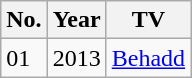<table class="wikitable">
<tr>
<th>No.</th>
<th>Year</th>
<th>TV</th>
</tr>
<tr>
<td>01</td>
<td>2013</td>
<td><a href='#'>Behadd</a></td>
</tr>
</table>
